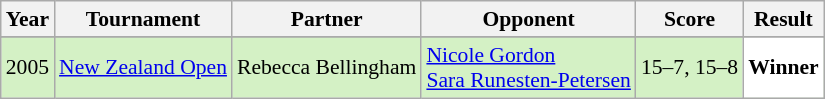<table class="sortable wikitable" style="font-size: 90%;">
<tr>
<th>Year</th>
<th>Tournament</th>
<th>Partner</th>
<th>Opponent</th>
<th>Score</th>
<th>Result</th>
</tr>
<tr>
</tr>
<tr style="background:#D4F1C5">
<td align="center">2005</td>
<td align="left"><a href='#'>New Zealand Open</a></td>
<td align="left"> Rebecca Bellingham</td>
<td align="left"> <a href='#'>Nicole Gordon</a> <br>  <a href='#'>Sara Runesten-Petersen</a></td>
<td align="left">15–7, 15–8</td>
<td style="text-align: left; background:white"> <strong>Winner</strong></td>
</tr>
</table>
